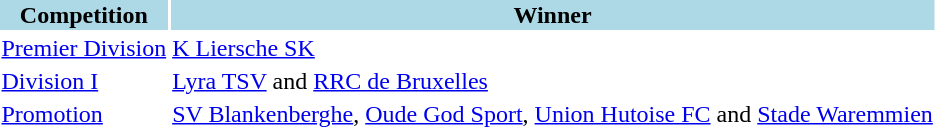<table>
<tr style="background:lightblue;">
<th>Competition</th>
<th>Winner</th>
</tr>
<tr>
<td><a href='#'>Premier Division</a></td>
<td><a href='#'>K Liersche SK</a></td>
</tr>
<tr>
<td><a href='#'>Division I</a></td>
<td><a href='#'>Lyra TSV</a> and <a href='#'>RRC de Bruxelles</a></td>
</tr>
<tr>
<td><a href='#'>Promotion</a></td>
<td><a href='#'>SV Blankenberghe</a>, <a href='#'>Oude God Sport</a>, <a href='#'>Union Hutoise FC</a> and <a href='#'>Stade Waremmien</a></td>
</tr>
</table>
